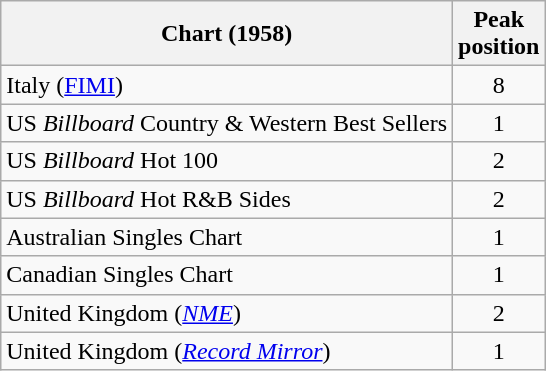<table class="wikitable sortable">
<tr>
<th>Chart (1958)</th>
<th>Peak<br>position</th>
</tr>
<tr>
<td>Italy (<a href='#'>FIMI</a>)</td>
<td align="center">8</td>
</tr>
<tr>
<td>US <em>Billboard</em> Country & Western Best Sellers</td>
<td align="center">1</td>
</tr>
<tr>
<td>US <em>Billboard</em> Hot 100</td>
<td align="center">2</td>
</tr>
<tr>
<td>US <em>Billboard</em> Hot R&B Sides</td>
<td align="center">2</td>
</tr>
<tr>
<td>Australian Singles Chart</td>
<td align="center">1</td>
</tr>
<tr>
<td>Canadian Singles Chart</td>
<td align="center">1</td>
</tr>
<tr>
<td>United Kingdom (<em><a href='#'>NME</a></em>)</td>
<td style="text-align:center;">2</td>
</tr>
<tr>
<td>United Kingdom (<a href='#'><em>Record Mirror</em></a>)</td>
<td style="text-align:center;">1</td>
</tr>
</table>
